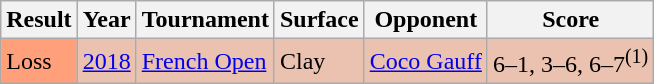<table class="sortable wikitable">
<tr>
<th>Result</th>
<th>Year</th>
<th>Tournament</th>
<th>Surface</th>
<th>Opponent</th>
<th class="unsortable">Score</th>
</tr>
<tr style="background:#ebc2af;">
<td style="background:#ffa07a;">Loss</td>
<td><a href='#'>2018</a></td>
<td><a href='#'>French Open</a></td>
<td>Clay</td>
<td> <a href='#'>Coco Gauff</a></td>
<td>6–1, 3–6, 6–7<sup>(1)</sup></td>
</tr>
</table>
